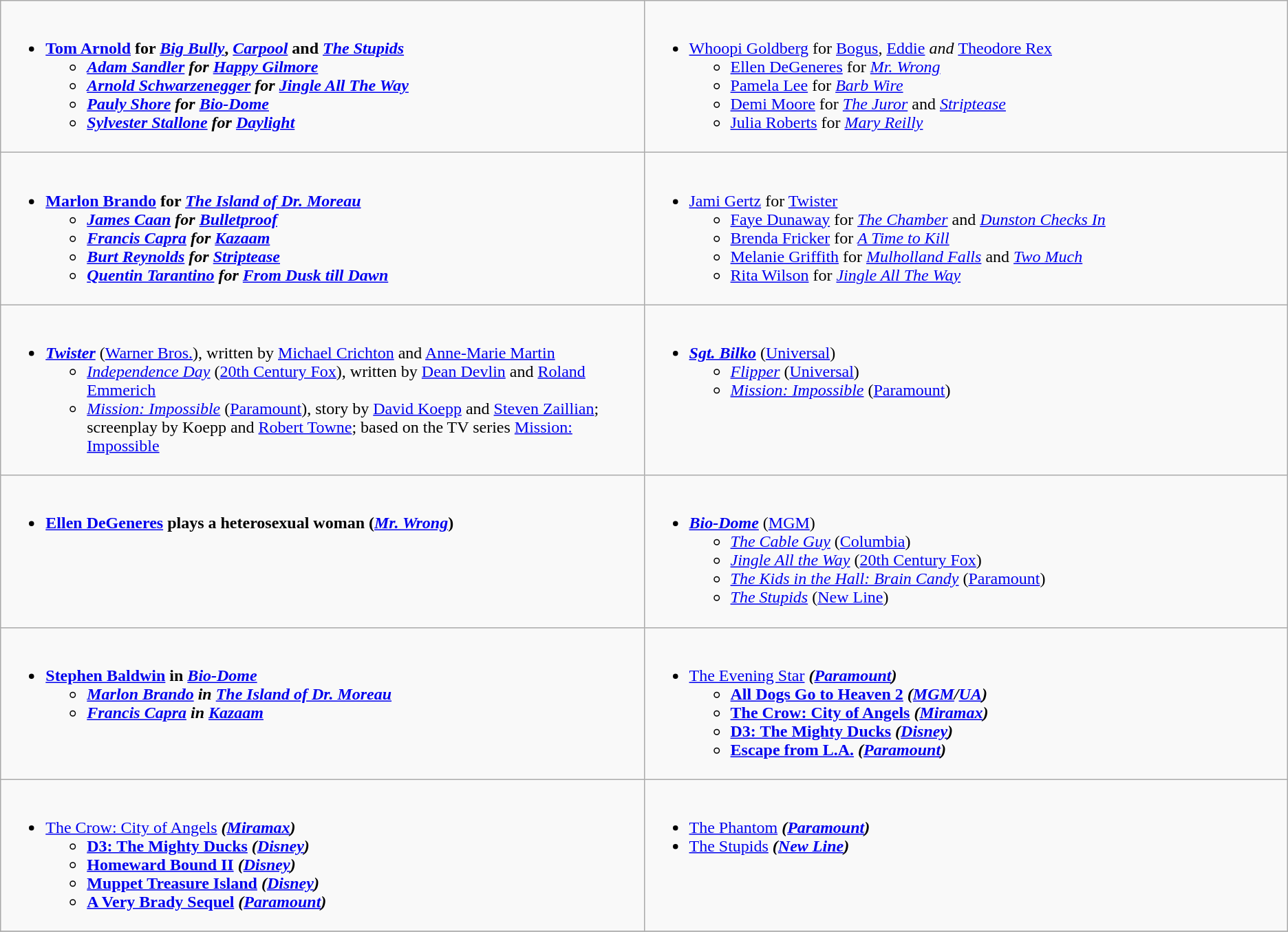<table class=wikitable>
<tr>
<td valign="top" width="50%"><br><ul><li><strong><a href='#'>Tom Arnold</a> for <em><a href='#'>Big Bully</a></em>, <em><a href='#'>Carpool</a></em> and <em><a href='#'>The Stupids</a><strong><em><ul><li><a href='#'>Adam Sandler</a> for </em><a href='#'>Happy Gilmore</a><em></li><li><a href='#'>Arnold Schwarzenegger</a> for </em><a href='#'>Jingle All The Way</a><em></li><li><a href='#'>Pauly Shore</a> for </em><a href='#'>Bio-Dome</a><em></li><li><a href='#'>Sylvester Stallone</a> for </em><a href='#'>Daylight</a><em></li></ul></li></ul></td>
<td valign="top" width="50%"><br><ul><li></strong><a href='#'>Whoopi Goldberg</a> for </em><a href='#'>Bogus</a><em>, </em><a href='#'>Eddie</a><em> and </em><a href='#'>Theodore Rex</a></em></strong><ul><li><a href='#'>Ellen DeGeneres</a> for <em><a href='#'>Mr. Wrong</a></em></li><li><a href='#'>Pamela Lee</a> for <em><a href='#'>Barb Wire</a></em></li><li><a href='#'>Demi Moore</a> for <em><a href='#'>The Juror</a></em> and <em><a href='#'>Striptease</a></em></li><li><a href='#'>Julia Roberts</a> for <em><a href='#'>Mary Reilly</a></em></li></ul></li></ul></td>
</tr>
<tr>
<td valign="top" width="50%"><br><ul><li><strong><a href='#'>Marlon Brando</a> for <em><a href='#'>The Island of Dr. Moreau</a><strong><em><ul><li><a href='#'>James Caan</a> for </em><a href='#'>Bulletproof</a><em></li><li><a href='#'>Francis Capra</a> for </em><a href='#'>Kazaam</a><em></li><li><a href='#'>Burt Reynolds</a> for </em><a href='#'>Striptease</a><em></li><li><a href='#'>Quentin Tarantino</a> for </em><a href='#'>From Dusk till Dawn</a><em></li></ul></li></ul></td>
<td valign="top" width="50%"><br><ul><li></strong><a href='#'>Jami Gertz</a> for </em><a href='#'>Twister</a></em></strong><ul><li><a href='#'>Faye Dunaway</a> for <em><a href='#'>The Chamber</a></em> and <em><a href='#'>Dunston Checks In</a></em></li><li><a href='#'>Brenda Fricker</a> for <em><a href='#'>A Time to Kill</a></em></li><li><a href='#'>Melanie Griffith</a> for <em><a href='#'>Mulholland Falls</a></em> and <em><a href='#'>Two Much</a></em></li><li><a href='#'>Rita Wilson</a> for <em><a href='#'>Jingle All The Way</a></em></li></ul></li></ul></td>
</tr>
<tr>
<td valign="top" width="50%"><br><ul><li><strong><em><a href='#'>Twister</a></em></strong> (<a href='#'>Warner Bros.</a>), written by <a href='#'>Michael Crichton</a> and <a href='#'>Anne-Marie Martin</a><ul><li><em><a href='#'>Independence Day</a></em> (<a href='#'>20th Century Fox</a>), written by <a href='#'>Dean Devlin</a> and <a href='#'>Roland Emmerich</a></li><li><em><a href='#'>Mission: Impossible</a></em> (<a href='#'>Paramount</a>), story by <a href='#'>David Koepp</a> and <a href='#'>Steven Zaillian</a>; screenplay by Koepp and <a href='#'>Robert Towne</a>; based on the TV series <a href='#'>Mission: Impossible</a></li></ul></li></ul></td>
<td valign="top" width="50%"><br><ul><li><strong><em><a href='#'>Sgt. Bilko</a></em></strong> (<a href='#'>Universal</a>)<ul><li><em><a href='#'>Flipper</a></em> (<a href='#'>Universal</a>)</li><li><em><a href='#'>Mission: Impossible</a></em> (<a href='#'>Paramount</a>)</li></ul></li></ul></td>
</tr>
<tr>
<td valign="top" width="50%"><br><ul><li><strong><a href='#'>Ellen DeGeneres</a> plays a heterosexual woman (<em><a href='#'>Mr. Wrong</a></em>)</strong></li></ul></td>
<td valign="top" width="50%"><br><ul><li><strong><em><a href='#'>Bio-Dome</a></em></strong> (<a href='#'>MGM</a>)<ul><li><em><a href='#'>The Cable Guy</a></em> (<a href='#'>Columbia</a>)</li><li><em><a href='#'>Jingle All the Way</a></em> (<a href='#'>20th Century Fox</a>)</li><li><em><a href='#'>The Kids in the Hall: Brain Candy</a></em> (<a href='#'>Paramount</a>)</li><li><em><a href='#'>The Stupids</a></em> (<a href='#'>New Line</a>)</li></ul></li></ul></td>
</tr>
<tr>
<td valign="top" width="50%"><br><ul><li><strong><a href='#'>Stephen Baldwin</a> in <em><a href='#'>Bio-Dome</a><strong><em><ul><li><a href='#'>Marlon Brando</a> in </em><a href='#'>The Island of Dr. Moreau</a><em></li><li><a href='#'>Francis Capra</a> in </em><a href='#'>Kazaam</a><em></li></ul></li></ul></td>
<td valign="top" width="50%"><br><ul><li></em></strong><a href='#'>The Evening Star</a><strong><em> (<a href='#'>Paramount</a>)<ul><li></em><a href='#'>All Dogs Go to Heaven 2</a><em> (<a href='#'>MGM</a>/<a href='#'>UA</a>)</li><li></em><a href='#'>The Crow: City of Angels</a><em> (<a href='#'>Miramax</a>)</li><li></em><a href='#'>D3: The Mighty Ducks</a><em> (<a href='#'>Disney</a>)</li><li></em><a href='#'>Escape from L.A.</a><em> (<a href='#'>Paramount</a>)</li></ul></li></ul></td>
</tr>
<tr>
<td valign="top" width="50%"><br><ul><li></em></strong><a href='#'>The Crow: City of Angels</a><strong><em> (<a href='#'>Miramax</a>)<ul><li></em><a href='#'>D3: The Mighty Ducks</a><em> (<a href='#'>Disney</a>)</li><li></em><a href='#'>Homeward Bound II</a><em> (<a href='#'>Disney</a>)</li><li></em><a href='#'>Muppet Treasure Island</a><em> (<a href='#'>Disney</a>)</li><li></em><a href='#'>A Very Brady Sequel</a><em> (<a href='#'>Paramount</a>)</li></ul></li></ul></td>
<td valign="top" width="50%"><br><ul><li></em></strong><a href='#'>The Phantom</a><strong><em> (<a href='#'>Paramount</a>)</li><li></em></strong><a href='#'>The Stupids</a><strong><em> (<a href='#'>New Line</a>)</li></ul></td>
</tr>
<tr>
</tr>
</table>
